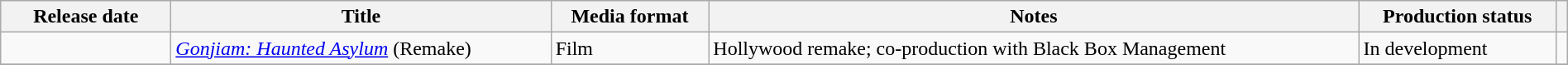<table class="wikitable sortable" style="width:100%;">
<tr>
<th scope="col" style="width:130px;">Release date</th>
<th>Title</th>
<th>Media format</th>
<th class="unsortable">Notes</th>
<th>Production status</th>
<th class="unsortable"></th>
</tr>
<tr>
<td></td>
<td><em><a href='#'>Gonjiam: Haunted Asylum</a></em> (Remake)</td>
<td>Film</td>
<td>Hollywood remake; co-production with Black Box Management</td>
<td>In development</td>
<td style="text-align:center"></td>
</tr>
<tr>
</tr>
</table>
